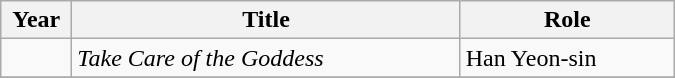<table class="wikitable" style="width:450px">
<tr>
<th width=40>Year</th>
<th>Title</th>
<th>Role</th>
</tr>
<tr>
<td></td>
<td><em>Take Care of the Goddess</em></td>
<td>Han Yeon-sin</td>
</tr>
<tr>
</tr>
</table>
